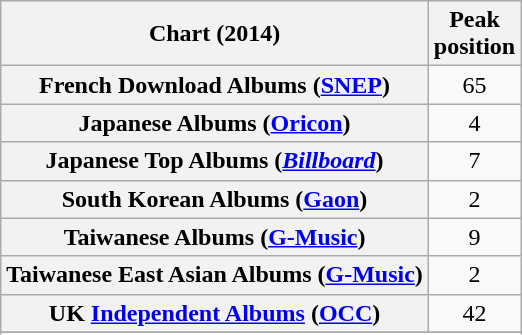<table class="wikitable sortable plainrowheaders" style="text-align:center">
<tr>
<th scope="col">Chart (2014)</th>
<th scope="col">Peak<br>position</th>
</tr>
<tr>
<th scope="row">French Download Albums (<a href='#'>SNEP</a>)</th>
<td>65</td>
</tr>
<tr>
<th scope="row">Japanese Albums (<a href='#'>Oricon</a>)</th>
<td>4</td>
</tr>
<tr>
<th scope="row">Japanese Top Albums (<em><a href='#'>Billboard</a></em>)</th>
<td>7</td>
</tr>
<tr>
<th scope="row">South Korean Albums (<a href='#'>Gaon</a>)</th>
<td>2</td>
</tr>
<tr>
<th scope="row">Taiwanese Albums (<a href='#'>G-Music</a>)</th>
<td>9</td>
</tr>
<tr>
<th scope="row">Taiwanese East Asian Albums (<a href='#'>G-Music</a>)</th>
<td>2</td>
</tr>
<tr>
<th scope="row">UK <a href='#'>Independent Albums</a> (<a href='#'>OCC</a>)</th>
<td>42</td>
</tr>
<tr>
</tr>
<tr>
</tr>
<tr>
</tr>
<tr>
</tr>
</table>
